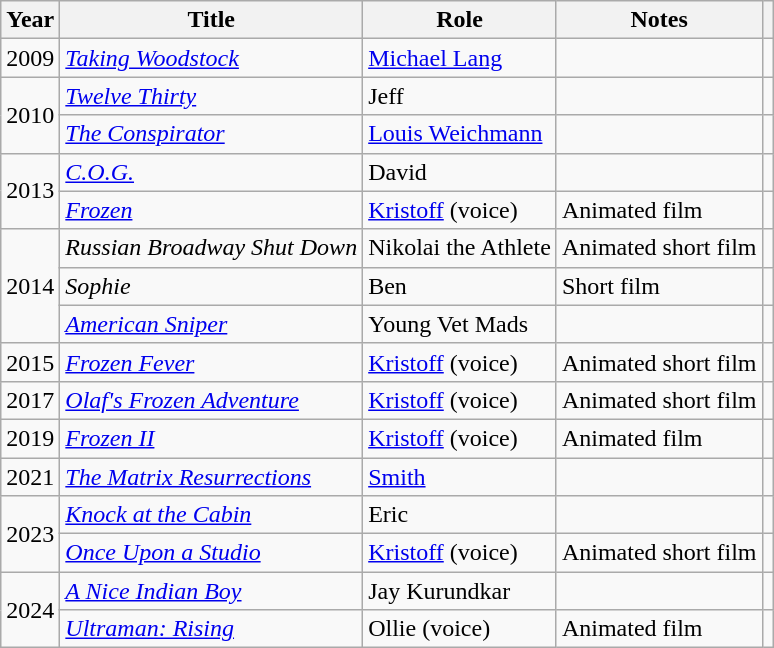<table class="wikitable plainrowheaders sortable">
<tr>
<th scope="col">Year</th>
<th scope="col">Title</th>
<th scope="col">Role</th>
<th scope="col" class="unsortable">Notes</th>
<th scope="col" class="unsortable"></th>
</tr>
<tr>
<td>2009</td>
<td><em><a href='#'>Taking Woodstock</a></em></td>
<td><a href='#'>Michael Lang</a></td>
<td></td>
<td></td>
</tr>
<tr>
<td rowspan=2>2010</td>
<td><em><a href='#'>Twelve Thirty</a></em></td>
<td>Jeff</td>
<td></td>
<td></td>
</tr>
<tr>
<td><em><a href='#'>The Conspirator</a></em></td>
<td><a href='#'>Louis Weichmann</a></td>
<td></td>
<td></td>
</tr>
<tr>
<td rowspan=2>2013</td>
<td><em><a href='#'>C.O.G.</a></em></td>
<td>David</td>
<td></td>
<td></td>
</tr>
<tr>
<td><em><a href='#'>Frozen</a></em></td>
<td><a href='#'>Kristoff</a> (voice)</td>
<td>Animated film</td>
<td></td>
</tr>
<tr>
<td rowspan=3>2014</td>
<td><em>Russian Broadway Shut Down</em></td>
<td>Nikolai the Athlete</td>
<td>Animated short film</td>
<td></td>
</tr>
<tr>
<td><em>Sophie</em></td>
<td>Ben</td>
<td>Short film</td>
<td></td>
</tr>
<tr>
<td><em><a href='#'>American Sniper</a></em></td>
<td>Young Vet Mads</td>
<td></td>
<td></td>
</tr>
<tr>
<td>2015</td>
<td><em><a href='#'>Frozen Fever</a></em></td>
<td><a href='#'>Kristoff</a> (voice)</td>
<td>Animated short film</td>
<td></td>
</tr>
<tr>
<td>2017</td>
<td><em><a href='#'>Olaf's Frozen Adventure</a></em></td>
<td><a href='#'>Kristoff</a> (voice)</td>
<td>Animated short film</td>
<td></td>
</tr>
<tr>
<td>2019</td>
<td><em><a href='#'>Frozen II</a></em></td>
<td><a href='#'>Kristoff</a> (voice)</td>
<td>Animated film</td>
<td></td>
</tr>
<tr>
<td>2021</td>
<td><em><a href='#'>The Matrix Resurrections</a></em></td>
<td><a href='#'>Smith</a></td>
<td></td>
<td></td>
</tr>
<tr>
<td rowspan=2>2023</td>
<td><em><a href='#'>Knock at the Cabin</a></em></td>
<td>Eric</td>
<td></td>
<td></td>
</tr>
<tr>
<td><em><a href='#'>Once Upon a Studio</a></em></td>
<td><a href='#'>Kristoff</a> (voice)</td>
<td>Animated short film</td>
<td></td>
</tr>
<tr>
<td rowspan="2">2024</td>
<td><em><a href='#'>A Nice Indian Boy</a></em></td>
<td>Jay Kurundkar</td>
<td></td>
<td></td>
</tr>
<tr>
<td><em><a href='#'>Ultraman: Rising</a></em></td>
<td>Ollie (voice)</td>
<td>Animated film</td>
<td></td>
</tr>
</table>
